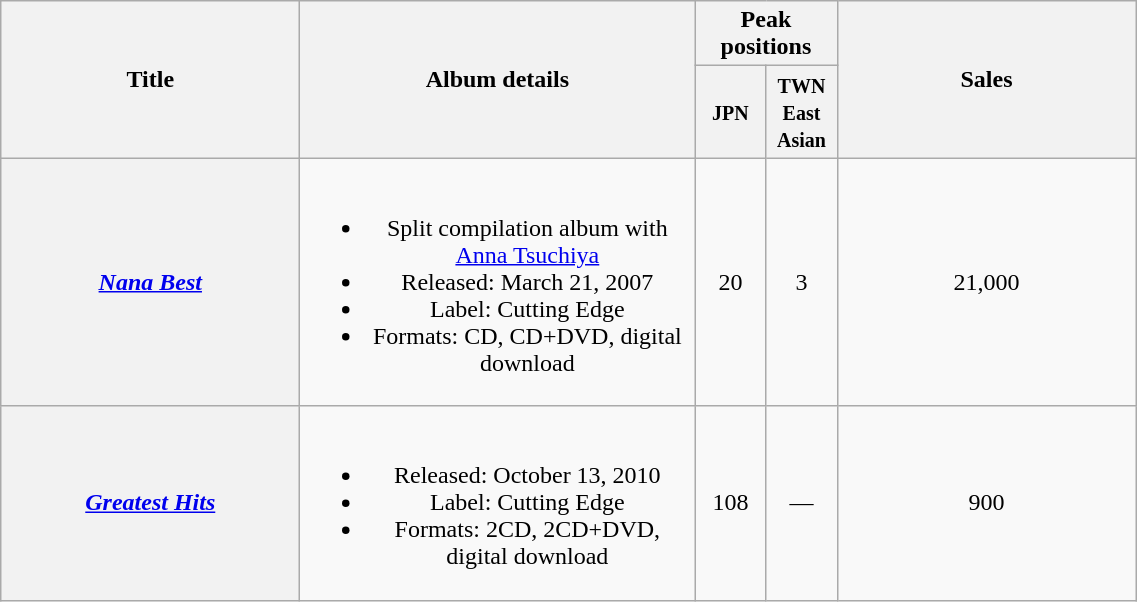<table class="wikitable plainrowheaders" style="text-align:center;">
<tr>
<th style="width:12em;" rowspan="2">Title</th>
<th style="width:16em;" rowspan="2">Album details</th>
<th colspan="2">Peak positions</th>
<th style="width:12em;" rowspan="2">Sales</th>
</tr>
<tr>
<th style="width:2.5em;"><small>JPN</small><br></th>
<th style="width:2.5em;"><small>TWN East Asian</small><br></th>
</tr>
<tr>
<th scope="row"><em><a href='#'>Nana Best</a></em></th>
<td><br><ul><li>Split compilation album with <a href='#'>Anna Tsuchiya</a></li><li>Released: March 21, 2007</li><li>Label: Cutting Edge</li><li>Formats: CD, CD+DVD, digital download</li></ul></td>
<td>20</td>
<td>3</td>
<td>21,000</td>
</tr>
<tr>
<th scope="row"><em><a href='#'>Greatest Hits</a></em></th>
<td><br><ul><li>Released: October 13, 2010</li><li>Label: Cutting Edge</li><li>Formats: 2CD, 2CD+DVD, digital download</li></ul></td>
<td>108</td>
<td>—</td>
<td>900</td>
</tr>
</table>
